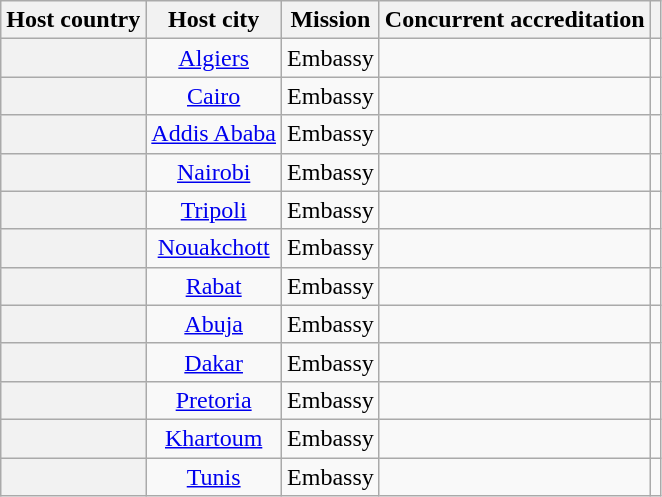<table class="wikitable plainrowheaders" style="text-align:center">
<tr>
<th scope="col">Host country</th>
<th scope="col">Host city</th>
<th scope="col">Mission</th>
<th scope="col">Concurrent accreditation</th>
<th scope="col"></th>
</tr>
<tr>
<th scope="row"></th>
<td><a href='#'>Algiers</a></td>
<td>Embassy</td>
<td></td>
<td></td>
</tr>
<tr>
<th scope="row"></th>
<td><a href='#'>Cairo</a></td>
<td>Embassy</td>
<td></td>
<td></td>
</tr>
<tr>
<th scope="row"></th>
<td><a href='#'>Addis Ababa</a></td>
<td>Embassy</td>
<td></td>
<td></td>
</tr>
<tr>
<th scope="row"></th>
<td><a href='#'>Nairobi</a></td>
<td>Embassy</td>
<td></td>
<td></td>
</tr>
<tr>
<th scope="row"></th>
<td><a href='#'>Tripoli</a></td>
<td>Embassy</td>
<td></td>
<td></td>
</tr>
<tr>
<th scope="row"></th>
<td><a href='#'>Nouakchott</a></td>
<td>Embassy</td>
<td></td>
<td></td>
</tr>
<tr>
<th scope="row"></th>
<td><a href='#'>Rabat</a></td>
<td>Embassy</td>
<td></td>
<td></td>
</tr>
<tr>
<th scope="row"></th>
<td><a href='#'>Abuja</a></td>
<td>Embassy</td>
<td></td>
<td></td>
</tr>
<tr>
<th scope="row"></th>
<td><a href='#'>Dakar</a></td>
<td>Embassy</td>
<td></td>
<td></td>
</tr>
<tr>
<th scope="row"></th>
<td><a href='#'>Pretoria</a></td>
<td>Embassy</td>
<td></td>
<td></td>
</tr>
<tr>
<th scope="row"></th>
<td><a href='#'>Khartoum</a></td>
<td>Embassy</td>
<td></td>
<td></td>
</tr>
<tr>
<th scope="row"></th>
<td><a href='#'>Tunis</a></td>
<td>Embassy</td>
<td></td>
<td></td>
</tr>
</table>
